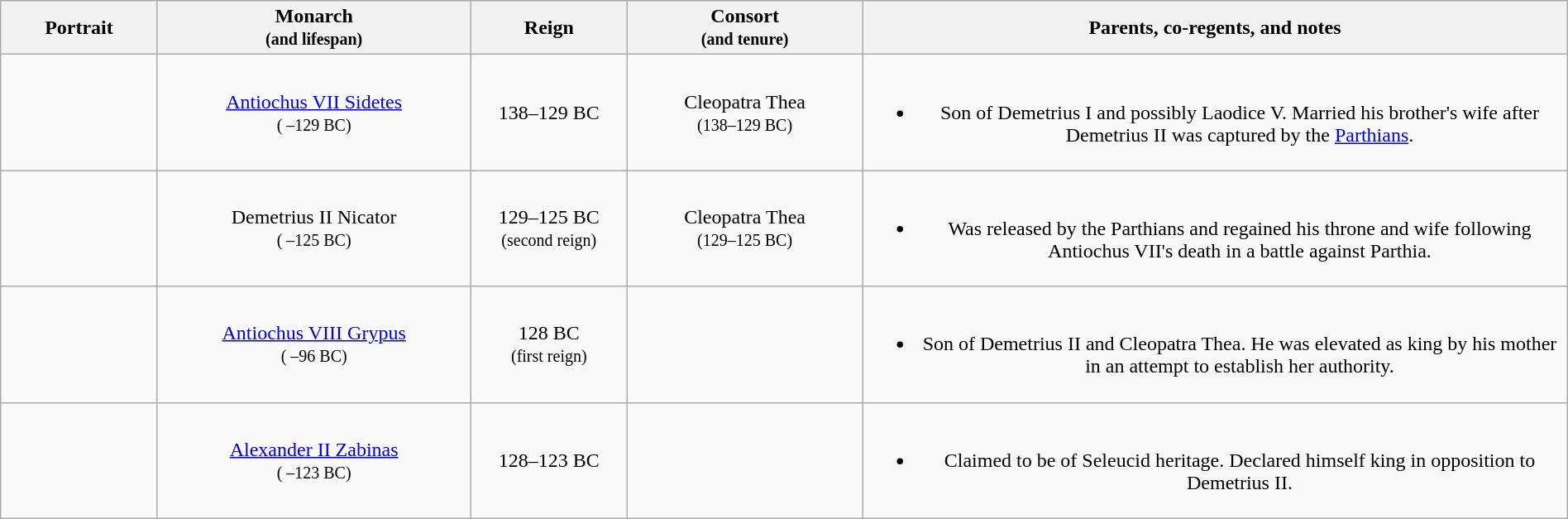<table width=100% class="wikitable">
<tr>
<th width=10%>Portrait</th>
<th width=20%>Monarch<br><small>(and lifespan)</small></th>
<th width=10%>Reign</th>
<th width=15%>Consort<br><small>(and tenure)</small></th>
<th>Parents, co-regents, and notes</th>
</tr>
<tr>
<td align="center"></td>
<td align="center"><a href='#'>Antiochus VII Sidetes</a><br><small>( –129 BC)</small></td>
<td align="center">138–129 BC</td>
<td align="center">Cleopatra Thea<br><small>(138–129 BC)</small></td>
<td align="center"><br><ul><li>Son of Demetrius I and possibly Laodice V. Married his brother's wife after Demetrius II was captured by the <a href='#'>Parthians</a>.</li></ul></td>
</tr>
<tr>
<td align="center"></td>
<td align="center">Demetrius II Nicator<br><small>( –125 BC)</small></td>
<td align="center">129–125 BC<br><small>(second reign)</small></td>
<td align="center">Cleopatra Thea<br><small>(129–125 BC)</small></td>
<td align="center"><br><ul><li>Was released by the Parthians and regained his throne and wife following Antiochus VII's death in a battle against Parthia.</li></ul></td>
</tr>
<tr>
<td align="center"></td>
<td align="center"><a href='#'>Antiochus VIII Grypus</a><br><small>( –96 BC)</small></td>
<td align="center">128 BC<br><small>(first reign)</small></td>
<td align="center"></td>
<td align="center"><br><ul><li>Son of Demetrius II and Cleopatra Thea. He was elevated as king by his mother in an attempt to establish her authority.</li></ul></td>
</tr>
<tr>
<td align="center"></td>
<td align="center"><a href='#'>Alexander II Zabinas</a><br><small>( –123 BC)</small></td>
<td align="center">128–123 BC</td>
<td align="center"></td>
<td align="center"><br><ul><li>Claimed to be of Seleucid heritage. Declared himself king in opposition to Demetrius II.</li></ul></td>
</tr>
</table>
